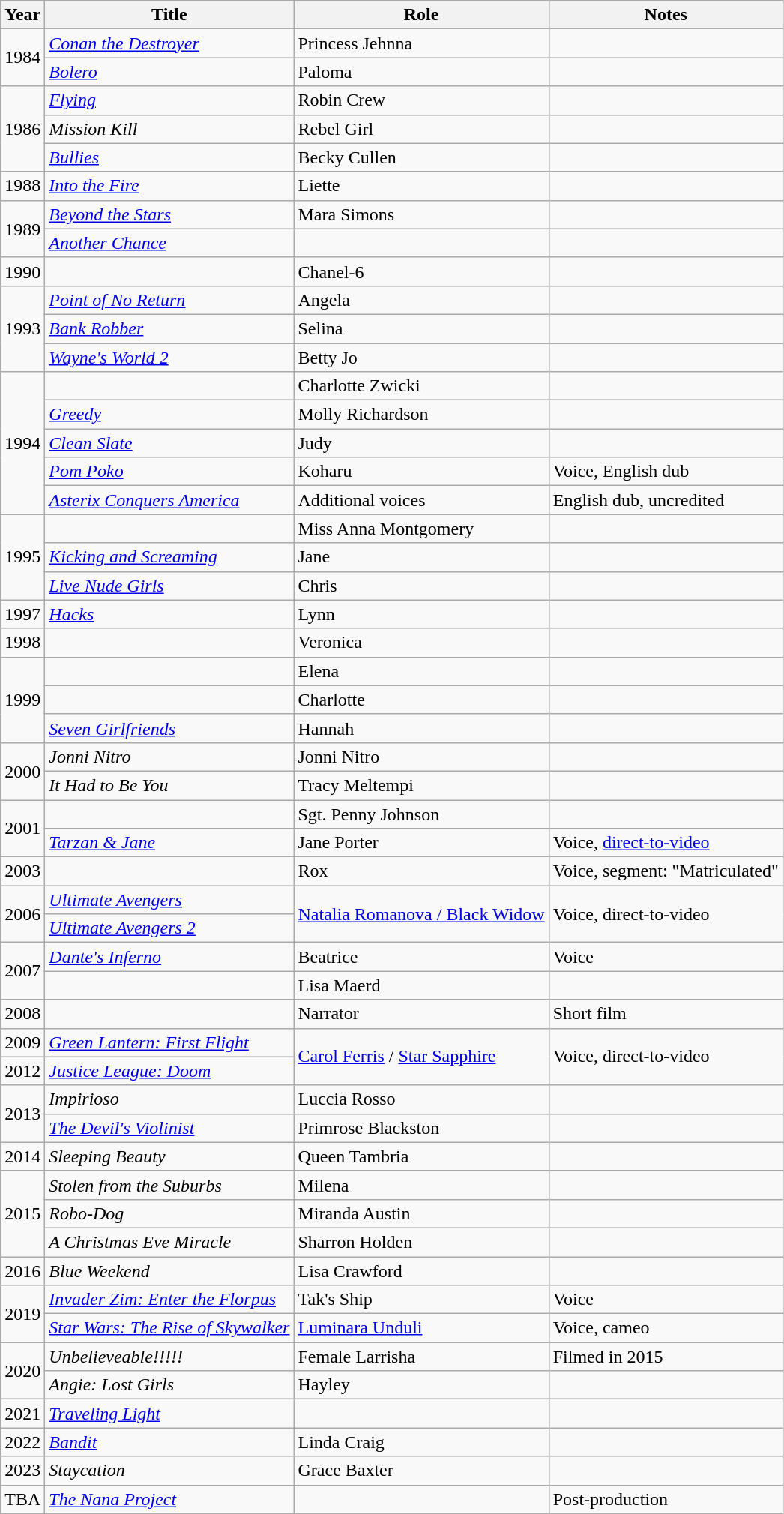<table class="wikitable sortable">
<tr>
<th>Year</th>
<th>Title</th>
<th>Role</th>
<th class="unsortable">Notes</th>
</tr>
<tr>
<td rowspan="2">1984</td>
<td><em><a href='#'>Conan the Destroyer</a></em></td>
<td>Princess Jehnna</td>
<td></td>
</tr>
<tr>
<td><em><a href='#'>Bolero</a></em></td>
<td>Paloma</td>
<td></td>
</tr>
<tr>
<td rowspan="3">1986</td>
<td><em><a href='#'>Flying</a></em></td>
<td>Robin Crew</td>
<td></td>
</tr>
<tr>
<td><em>Mission Kill</em></td>
<td>Rebel Girl</td>
<td></td>
</tr>
<tr>
<td><em><a href='#'>Bullies</a></em></td>
<td>Becky Cullen</td>
<td></td>
</tr>
<tr>
<td>1988</td>
<td><em><a href='#'>Into the Fire</a></em></td>
<td>Liette</td>
<td></td>
</tr>
<tr>
<td rowspan="2">1989</td>
<td><em><a href='#'>Beyond the Stars</a></em></td>
<td>Mara Simons</td>
<td></td>
</tr>
<tr>
<td><em><a href='#'>Another Chance</a></em></td>
<td></td>
<td></td>
</tr>
<tr>
<td>1990</td>
<td><em></em></td>
<td>Chanel-6</td>
<td></td>
</tr>
<tr>
<td rowspan="3">1993</td>
<td><em><a href='#'>Point of No Return</a></em></td>
<td>Angela</td>
<td></td>
</tr>
<tr>
<td><em><a href='#'>Bank Robber</a></em></td>
<td>Selina</td>
<td></td>
</tr>
<tr>
<td><em><a href='#'>Wayne's World 2</a></em></td>
<td>Betty Jo</td>
<td></td>
</tr>
<tr>
<td rowspan="5">1994</td>
<td><em></em></td>
<td>Charlotte Zwicki</td>
<td></td>
</tr>
<tr>
<td><em><a href='#'>Greedy</a></em></td>
<td>Molly Richardson</td>
<td></td>
</tr>
<tr>
<td><em><a href='#'>Clean Slate</a></em></td>
<td>Judy</td>
<td></td>
</tr>
<tr>
<td><em><a href='#'>Pom Poko</a></em></td>
<td>Koharu</td>
<td>Voice, English dub</td>
</tr>
<tr>
<td><em><a href='#'>Asterix Conquers America</a></em></td>
<td>Additional voices</td>
<td>English dub, uncredited</td>
</tr>
<tr>
<td rowspan="3">1995</td>
<td><em></em></td>
<td>Miss Anna Montgomery</td>
<td></td>
</tr>
<tr>
<td><em><a href='#'>Kicking and Screaming</a></em></td>
<td>Jane</td>
<td></td>
</tr>
<tr>
<td><em><a href='#'>Live Nude Girls</a></em></td>
<td>Chris</td>
<td></td>
</tr>
<tr>
<td>1997</td>
<td><em><a href='#'>Hacks</a></em></td>
<td>Lynn</td>
<td></td>
</tr>
<tr>
<td>1998</td>
<td><em></em></td>
<td>Veronica</td>
<td></td>
</tr>
<tr>
<td rowspan="3">1999</td>
<td><em></em></td>
<td>Elena</td>
<td></td>
</tr>
<tr>
<td><em></em></td>
<td>Charlotte</td>
<td></td>
</tr>
<tr>
<td><em><a href='#'>Seven Girlfriends</a></em></td>
<td>Hannah</td>
<td></td>
</tr>
<tr>
<td rowspan="2">2000</td>
<td><em>Jonni Nitro</em></td>
<td>Jonni Nitro</td>
<td></td>
</tr>
<tr>
<td><em>It Had to Be You</em></td>
<td>Tracy Meltempi</td>
<td></td>
</tr>
<tr>
<td rowspan="2">2001</td>
<td><em></em></td>
<td>Sgt. Penny Johnson</td>
<td></td>
</tr>
<tr>
<td><em><a href='#'>Tarzan & Jane</a></em></td>
<td>Jane Porter</td>
<td>Voice, <a href='#'>direct-to-video</a></td>
</tr>
<tr>
<td>2003</td>
<td><em></em></td>
<td>Rox</td>
<td>Voice, segment: "Matriculated"</td>
</tr>
<tr>
<td rowspan="2">2006</td>
<td><em><a href='#'>Ultimate Avengers</a></em></td>
<td rowspan="2"><a href='#'>Natalia Romanova / Black Widow</a></td>
<td rowspan="2">Voice, direct-to-video</td>
</tr>
<tr>
<td><em><a href='#'>Ultimate Avengers 2</a></em></td>
</tr>
<tr>
<td rowspan="2">2007</td>
<td><em><a href='#'>Dante's Inferno</a></em></td>
<td>Beatrice</td>
<td>Voice</td>
</tr>
<tr>
<td><em></em></td>
<td>Lisa Maerd</td>
<td></td>
</tr>
<tr>
<td>2008</td>
<td><em></em></td>
<td>Narrator</td>
<td>Short film</td>
</tr>
<tr>
<td>2009</td>
<td><em><a href='#'>Green Lantern: First Flight</a></em></td>
<td rowspan="2"><a href='#'>Carol Ferris</a> / <a href='#'>Star Sapphire</a></td>
<td rowspan="2">Voice, direct-to-video</td>
</tr>
<tr>
<td>2012</td>
<td><em><a href='#'>Justice League: Doom</a></em></td>
</tr>
<tr>
<td rowspan="2">2013</td>
<td><em>Impirioso</em></td>
<td>Luccia Rosso</td>
<td></td>
</tr>
<tr>
<td><em><a href='#'>The Devil's Violinist</a></em></td>
<td>Primrose Blackston</td>
<td></td>
</tr>
<tr>
<td>2014</td>
<td><em>Sleeping Beauty</em></td>
<td>Queen Tambria</td>
<td></td>
</tr>
<tr>
<td rowspan="3">2015</td>
<td><em>Stolen from the Suburbs</em></td>
<td>Milena</td>
<td></td>
</tr>
<tr>
<td><em>Robo-Dog</em></td>
<td>Miranda Austin</td>
<td></td>
</tr>
<tr>
<td><em>A Christmas Eve Miracle</em></td>
<td>Sharron Holden</td>
<td></td>
</tr>
<tr>
<td>2016</td>
<td><em>Blue Weekend</em></td>
<td>Lisa Crawford</td>
<td></td>
</tr>
<tr>
<td rowspan="2">2019</td>
<td><em><a href='#'>Invader Zim: Enter the Florpus</a></em></td>
<td>Tak's Ship</td>
<td>Voice</td>
</tr>
<tr>
<td><em><a href='#'>Star Wars: The Rise of Skywalker</a></em></td>
<td><a href='#'>Luminara Unduli</a></td>
<td>Voice, cameo</td>
</tr>
<tr>
<td rowspan="2">2020</td>
<td><em>Unbelieveable!!!!!</em></td>
<td>Female Larrisha</td>
<td>Filmed in 2015</td>
</tr>
<tr>
<td><em>Angie: Lost Girls</em></td>
<td>Hayley</td>
<td></td>
</tr>
<tr>
<td>2021</td>
<td><em><a href='#'>Traveling Light</a></em></td>
<td></td>
<td></td>
</tr>
<tr>
<td>2022</td>
<td><em><a href='#'>Bandit</a></em></td>
<td>Linda Craig</td>
<td></td>
</tr>
<tr>
<td>2023</td>
<td><em>Staycation</em></td>
<td>Grace Baxter</td>
<td></td>
</tr>
<tr>
<td>TBA</td>
<td><em><a href='#'>The Nana Project</a></em></td>
<td></td>
<td>Post-production</td>
</tr>
</table>
